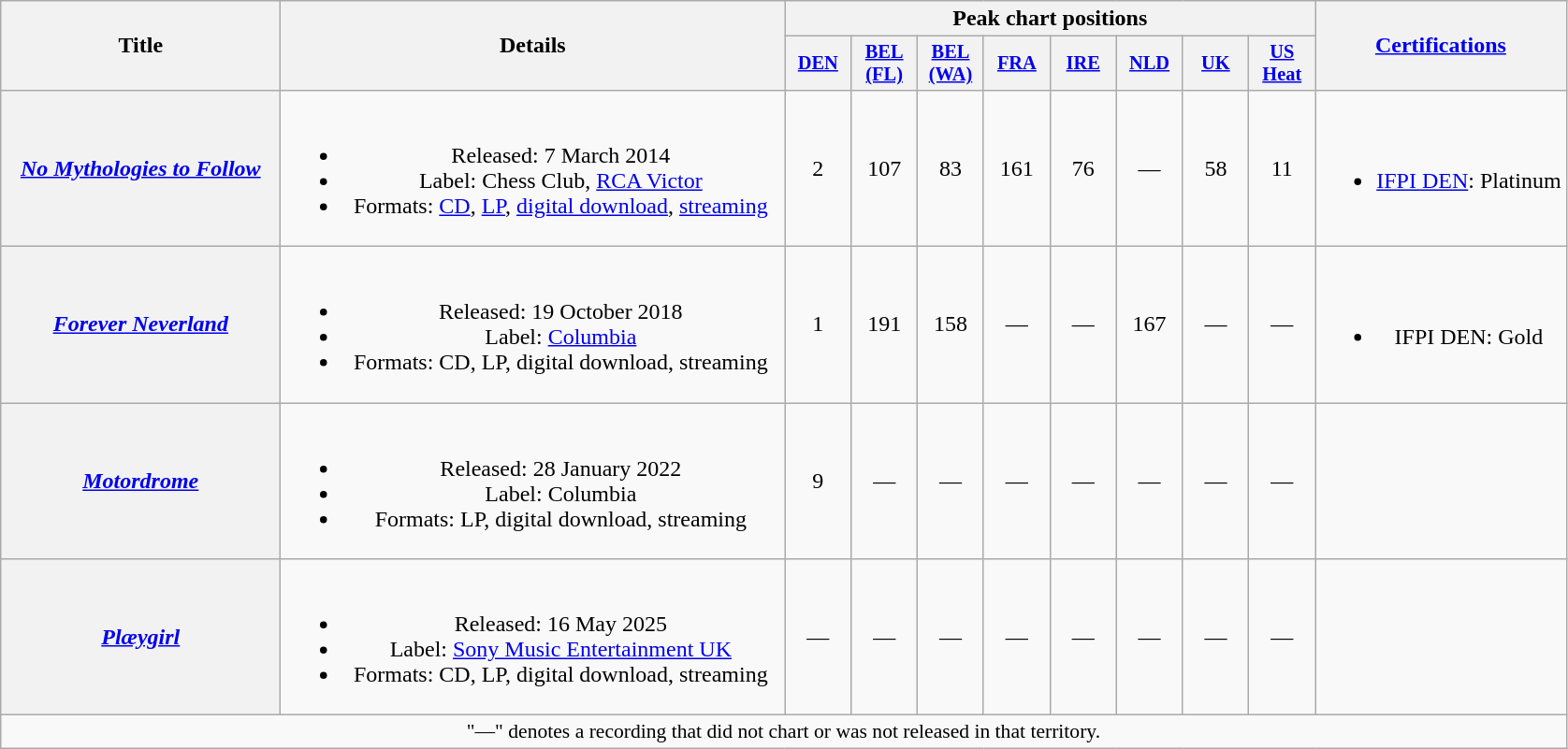<table class="wikitable plainrowheaders" style="text-align:center;">
<tr>
<th scope="col" rowspan="2" style="width:12em;">Title</th>
<th scope="col" rowspan="2" style="width:22em;">Details</th>
<th scope="col" colspan="8">Peak chart positions</th>
<th scope="col" rowspan="2"><a href='#'>Certifications</a></th>
</tr>
<tr>
<th scope="col" style="width:3em;font-size:85%;"><a href='#'>DEN</a><br></th>
<th scope="col" style="width:3em;font-size:85%;"><a href='#'>BEL<br>(FL)</a><br></th>
<th scope="col" style="width:3em;font-size:85%;"><a href='#'>BEL<br>(WA)</a><br></th>
<th scope="col" style="width:3em;font-size:85%;"><a href='#'>FRA</a><br></th>
<th scope="col" style="width:3em;font-size:85%;"><a href='#'>IRE</a><br></th>
<th scope="col" style="width:3em;font-size:85%;"><a href='#'>NLD</a><br></th>
<th scope="col" style="width:3em;font-size:85%;"><a href='#'>UK</a><br></th>
<th scope="col" style="width:3em;font-size:85%;"><a href='#'>US<br>Heat</a><br></th>
</tr>
<tr>
<th scope="row"><em><a href='#'>No Mythologies to Follow</a></em></th>
<td><br><ul><li>Released: 7 March 2014</li><li>Label: Chess Club, <a href='#'>RCA Victor</a></li><li>Formats: <a href='#'>CD</a>, <a href='#'>LP</a>, <a href='#'>digital download</a>, <a href='#'>streaming</a></li></ul></td>
<td>2</td>
<td>107</td>
<td>83</td>
<td>161</td>
<td>76</td>
<td>—</td>
<td>58</td>
<td>11</td>
<td><br><ul><li><a href='#'>IFPI DEN</a>: Platinum</li></ul></td>
</tr>
<tr>
<th scope="row"><em><a href='#'>Forever Neverland</a></em></th>
<td><br><ul><li>Released: 19 October 2018</li><li>Label: <a href='#'>Columbia</a></li><li>Formats: CD, LP, digital download, streaming</li></ul></td>
<td>1</td>
<td>191</td>
<td>158</td>
<td>—</td>
<td>—</td>
<td>167</td>
<td>—</td>
<td>—</td>
<td><br><ul><li>IFPI DEN: Gold</li></ul></td>
</tr>
<tr>
<th scope="row"><em><a href='#'>Motordrome</a></em></th>
<td><br><ul><li>Released: 28 January 2022</li><li>Label: Columbia</li><li>Formats: LP, digital download, streaming</li></ul></td>
<td>9</td>
<td>—</td>
<td>—</td>
<td>—</td>
<td>—</td>
<td>—</td>
<td>—</td>
<td>—</td>
<td></td>
</tr>
<tr>
<th scope="row"><em><a href='#'>Plæygirl</a></em></th>
<td><br><ul><li>Released: 16 May 2025</li><li>Label: <a href='#'>Sony Music Entertainment UK</a></li><li>Formats: CD, LP, digital download, streaming</li></ul></td>
<td>—</td>
<td>—</td>
<td>—</td>
<td>—</td>
<td>—</td>
<td>—</td>
<td>—</td>
<td>—</td>
<td></td>
</tr>
<tr>
<td colspan="11" style="font-size:90%;">"—" denotes a recording that did not chart or was not released in that territory.</td>
</tr>
</table>
